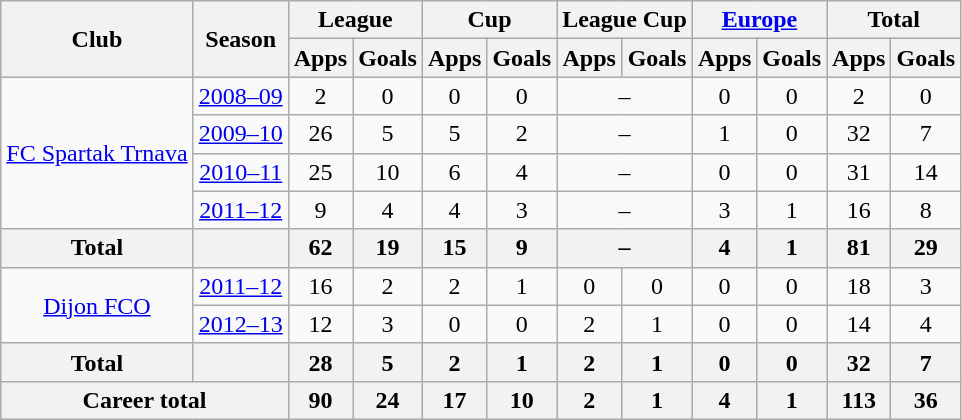<table class="wikitable" style="text-align:center;">
<tr>
<th rowspan="2">Club</th>
<th rowspan="2">Season</th>
<th colspan="2">League</th>
<th colspan="2">Cup</th>
<th colspan="2">League Cup</th>
<th colspan="2"><a href='#'>Europe</a></th>
<th colspan="2">Total</th>
</tr>
<tr>
<th>Apps</th>
<th>Goals</th>
<th>Apps</th>
<th>Goals</th>
<th>Apps</th>
<th>Goals</th>
<th>Apps</th>
<th>Goals</th>
<th>Apps</th>
<th>Goals</th>
</tr>
<tr>
<td rowspan="4"><a href='#'>FC Spartak Trnava</a></td>
<td><a href='#'>2008–09</a></td>
<td>2</td>
<td>0</td>
<td>0</td>
<td>0</td>
<td colspan="2">–</td>
<td>0</td>
<td>0</td>
<td>2</td>
<td>0</td>
</tr>
<tr>
<td><a href='#'>2009–10</a></td>
<td>26</td>
<td>5</td>
<td>5</td>
<td>2</td>
<td colspan="2">–</td>
<td>1</td>
<td>0</td>
<td>32</td>
<td>7</td>
</tr>
<tr>
<td><a href='#'>2010–11</a></td>
<td>25</td>
<td>10</td>
<td>6</td>
<td>4</td>
<td colspan="2">–</td>
<td>0</td>
<td>0</td>
<td>31</td>
<td>14</td>
</tr>
<tr>
<td><a href='#'>2011–12</a></td>
<td>9</td>
<td>4</td>
<td>4</td>
<td>3</td>
<td colspan="2">–</td>
<td>3</td>
<td>1</td>
<td>16</td>
<td>8</td>
</tr>
<tr>
<th>Total</th>
<th></th>
<th>62</th>
<th>19</th>
<th>15</th>
<th>9</th>
<th colspan="2">–</th>
<th>4</th>
<th>1</th>
<th>81</th>
<th>29</th>
</tr>
<tr>
<td rowspan="2"><a href='#'>Dijon FCO</a></td>
<td><a href='#'>2011–12</a></td>
<td>16</td>
<td>2</td>
<td>2</td>
<td>1</td>
<td>0</td>
<td>0</td>
<td>0</td>
<td>0</td>
<td>18</td>
<td>3</td>
</tr>
<tr>
<td><a href='#'>2012–13</a></td>
<td>12</td>
<td>3</td>
<td>0</td>
<td>0</td>
<td>2</td>
<td>1</td>
<td>0</td>
<td>0</td>
<td>14</td>
<td>4</td>
</tr>
<tr>
<th>Total</th>
<th></th>
<th>28</th>
<th>5</th>
<th>2</th>
<th>1</th>
<th>2</th>
<th>1</th>
<th>0</th>
<th>0</th>
<th>32</th>
<th>7</th>
</tr>
<tr>
<th colspan="2">Career total</th>
<th>90</th>
<th>24</th>
<th>17</th>
<th>10</th>
<th>2</th>
<th>1</th>
<th>4</th>
<th>1</th>
<th>113</th>
<th>36</th>
</tr>
</table>
